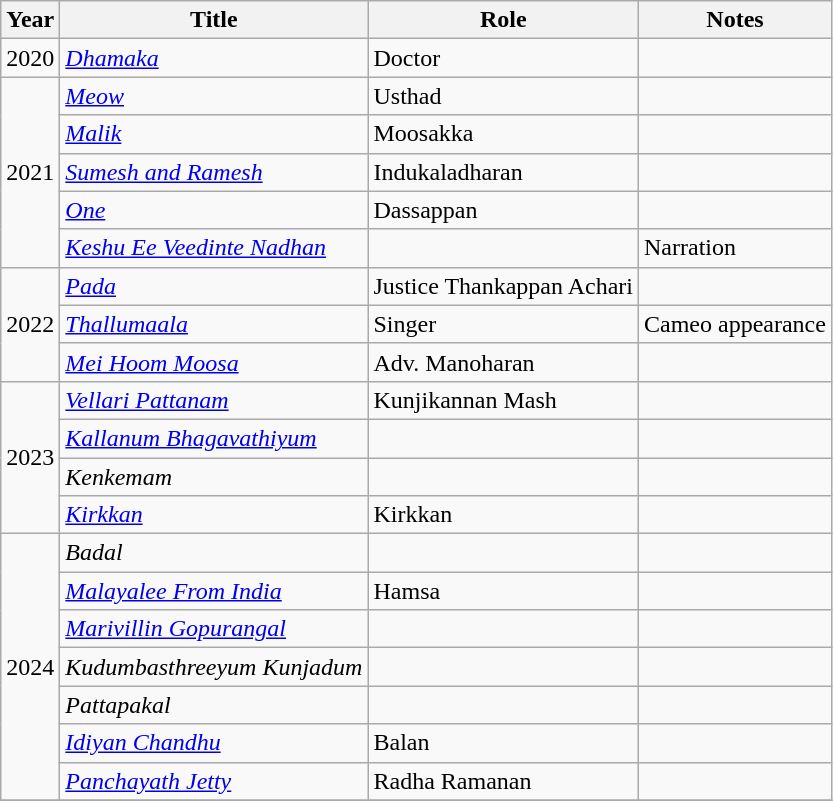<table class="wikitable sortable">
<tr>
<th>Year</th>
<th>Title</th>
<th>Role</th>
<th class="unsortable">Notes</th>
</tr>
<tr>
<td>2020</td>
<td><em><a href='#'>Dhamaka</a></em></td>
<td>Doctor</td>
<td></td>
</tr>
<tr>
<td rowspan=5>2021</td>
<td><em><a href='#'>Meow</a></em></td>
<td>Usthad</td>
<td></td>
</tr>
<tr>
<td><em><a href='#'>Malik</a></em></td>
<td>Moosakka</td>
<td></td>
</tr>
<tr>
<td><em><a href='#'>Sumesh and Ramesh</a></em></td>
<td>Indukaladharan</td>
<td></td>
</tr>
<tr>
<td><em><a href='#'>One</a></em></td>
<td>Dassappan</td>
<td></td>
</tr>
<tr>
<td><em><a href='#'>Keshu Ee Veedinte Nadhan</a></em></td>
<td></td>
<td>Narration</td>
</tr>
<tr>
<td rowspan=3>2022</td>
<td><em><a href='#'>Pada</a></em></td>
<td>Justice Thankappan Achari</td>
<td></td>
</tr>
<tr>
<td><em><a href='#'>Thallumaala</a></em></td>
<td>Singer</td>
<td>Cameo appearance</td>
</tr>
<tr>
<td><em><a href='#'>Mei Hoom Moosa</a></em></td>
<td>Adv. Manoharan</td>
<td></td>
</tr>
<tr>
<td rowspan=4>2023</td>
<td><em><a href='#'>Vellari Pattanam</a></em></td>
<td>Kunjikannan Mash</td>
<td></td>
</tr>
<tr>
<td><em><a href='#'>Kallanum Bhagavathiyum</a></em></td>
<td></td>
<td></td>
</tr>
<tr>
<td><em>Kenkemam</em></td>
<td></td>
<td></td>
</tr>
<tr>
<td><em><a href='#'>Kirkkan</a></em></td>
<td>Kirkkan</td>
<td></td>
</tr>
<tr>
<td rowspan=7>2024</td>
<td><em>Badal</em></td>
<td></td>
<td></td>
</tr>
<tr>
<td><em><a href='#'>Malayalee From India</a></em></td>
<td>Hamsa</td>
<td></td>
</tr>
<tr>
<td><em><a href='#'>Marivillin Gopurangal</a></em></td>
<td></td>
<td></td>
</tr>
<tr>
<td><em>Kudumbasthreeyum Kunjadum</em></td>
<td></td>
<td></td>
</tr>
<tr>
<td><em>Pattapakal</em></td>
<td></td>
<td></td>
</tr>
<tr>
<td><em><a href='#'>Idiyan Chandhu</a></em></td>
<td>Balan</td>
<td></td>
</tr>
<tr>
<td><em><a href='#'>Panchayath Jetty</a></em></td>
<td>Radha Ramanan</td>
<td></td>
</tr>
<tr>
</tr>
</table>
